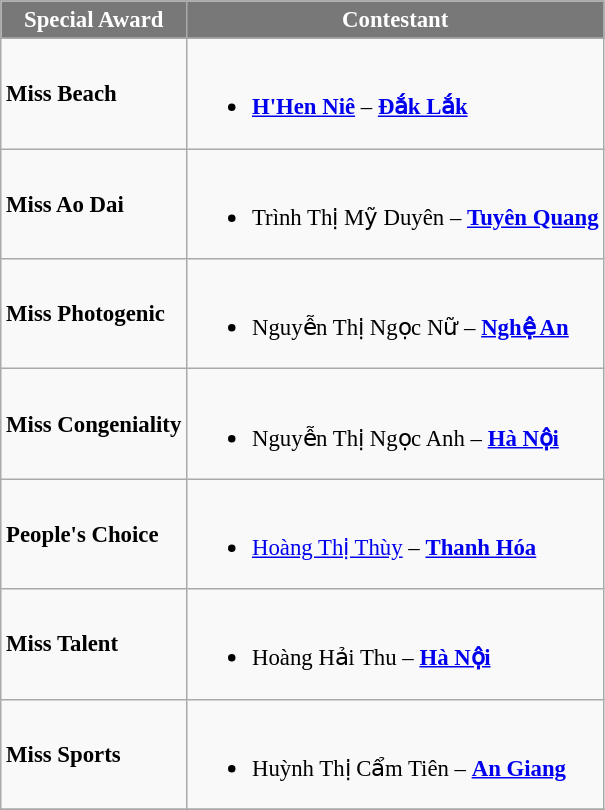<table class="wikitable sortable" style="font-size: 95%;">
<tr>
<th style="background-color:#787878;color:#FFFFFF;">Special Award</th>
<th style="background-color:#787878;color:#FFFFFF;">Contestant</th>
</tr>
<tr>
</tr>
<tr>
<td><strong>Miss Beach</strong></td>
<td><br><ul><li><strong><a href='#'>H'Hen Niê</a></strong> – <strong><a href='#'>Đắk Lắk</a></strong></li></ul></td>
</tr>
<tr>
<td><strong>Miss Ao Dai</strong></td>
<td><br><ul><li>Trình Thị Mỹ Duyên  – <strong><a href='#'>Tuyên Quang</a></strong></li></ul></td>
</tr>
<tr>
<td><strong>Miss Photogenic</strong></td>
<td><br><ul><li>Nguyễn Thị Ngọc Nữ – <strong><a href='#'>Nghệ An</a></strong></li></ul></td>
</tr>
<tr>
<td><strong>Miss Congeniality</strong></td>
<td><br><ul><li>Nguyễn Thị Ngọc Anh – <strong><a href='#'>Hà Nội</a></strong></li></ul></td>
</tr>
<tr>
<td><strong>People's Choice</strong></td>
<td><br><ul><li><a href='#'>Hoàng Thị Thùy</a> – <strong><a href='#'>Thanh Hóa</a></strong></li></ul></td>
</tr>
<tr>
<td><strong>Miss Talent</strong></td>
<td><br><ul><li>Hoàng Hải Thu – <strong><a href='#'>Hà Nội</a></strong></li></ul></td>
</tr>
<tr>
<td><strong>Miss Sports</strong></td>
<td><br><ul><li>Huỳnh Thị Cẩm Tiên – <strong><a href='#'>An Giang</a></strong></li></ul></td>
</tr>
<tr>
</tr>
</table>
